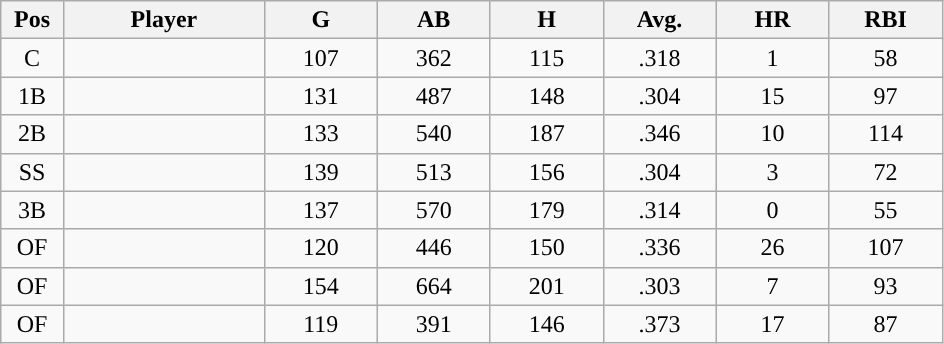<table class="wikitable sortable">
<tr>
<th bgcolor="#DDDDFF" width="5%">Pos</th>
<th bgcolor="#DDDDFF" width="16%">Player</th>
<th bgcolor="#DDDDFF" width="9%">G</th>
<th bgcolor="#DDDDFF" width="9%">AB</th>
<th bgcolor="#DDDDFF" width="9%">H</th>
<th bgcolor="#DDDDFF" width="9%">Avg.</th>
<th bgcolor="#DDDDFF" width="9%">HR</th>
<th bgcolor="#DDDDFF" width="9%">RBI</th>
</tr>
<tr align="center">
<td>C</td>
<td></td>
<td>107</td>
<td>362</td>
<td>115</td>
<td>.318</td>
<td>1</td>
<td>58</td>
</tr>
<tr align="center">
<td>1B</td>
<td></td>
<td>131</td>
<td>487</td>
<td>148</td>
<td>.304</td>
<td>15</td>
<td>97</td>
</tr>
<tr align="center">
<td>2B</td>
<td></td>
<td>133</td>
<td>540</td>
<td>187</td>
<td>.346</td>
<td>10</td>
<td>114</td>
</tr>
<tr align="center">
<td>SS</td>
<td></td>
<td>139</td>
<td>513</td>
<td>156</td>
<td>.304</td>
<td>3</td>
<td>72</td>
</tr>
<tr align="center">
<td>3B</td>
<td></td>
<td>137</td>
<td>570</td>
<td>179</td>
<td>.314</td>
<td>0</td>
<td>55</td>
</tr>
<tr align="center">
<td>OF</td>
<td></td>
<td>120</td>
<td>446</td>
<td>150</td>
<td>.336</td>
<td>26</td>
<td>107</td>
</tr>
<tr align="center">
<td>OF</td>
<td></td>
<td>154</td>
<td>664</td>
<td>201</td>
<td>.303</td>
<td>7</td>
<td>93</td>
</tr>
<tr align="center">
<td>OF</td>
<td></td>
<td>119</td>
<td>391</td>
<td>146</td>
<td>.373</td>
<td>17</td>
<td>87</td>
</tr>
</table>
